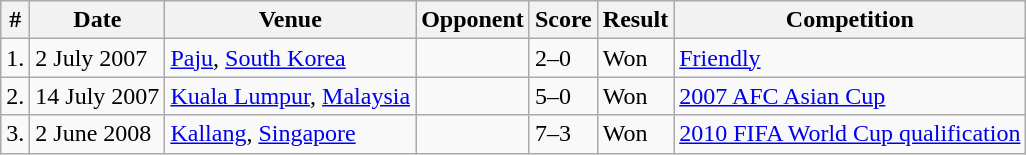<table class="wikitable">
<tr>
<th>#</th>
<th>Date</th>
<th>Venue</th>
<th>Opponent</th>
<th>Score</th>
<th>Result</th>
<th>Competition</th>
</tr>
<tr>
<td>1.</td>
<td>2 July 2007</td>
<td><a href='#'>Paju</a>, <a href='#'>South Korea</a></td>
<td></td>
<td>2–0</td>
<td>Won</td>
<td><a href='#'>Friendly</a></td>
</tr>
<tr>
<td>2.</td>
<td>14 July 2007</td>
<td><a href='#'>Kuala Lumpur</a>, <a href='#'>Malaysia</a></td>
<td></td>
<td>5–0</td>
<td>Won</td>
<td><a href='#'>2007 AFC Asian Cup</a></td>
</tr>
<tr>
<td>3.</td>
<td>2 June 2008</td>
<td><a href='#'>Kallang</a>, <a href='#'>Singapore</a></td>
<td></td>
<td>7–3</td>
<td>Won</td>
<td><a href='#'>2010 FIFA World Cup qualification</a></td>
</tr>
</table>
